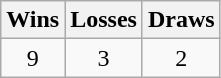<table class="wikitable">
<tr>
<th>Wins</th>
<th>Losses</th>
<th>Draws</th>
</tr>
<tr>
<td align=center>9</td>
<td align=center>3</td>
<td align=center>2</td>
</tr>
</table>
